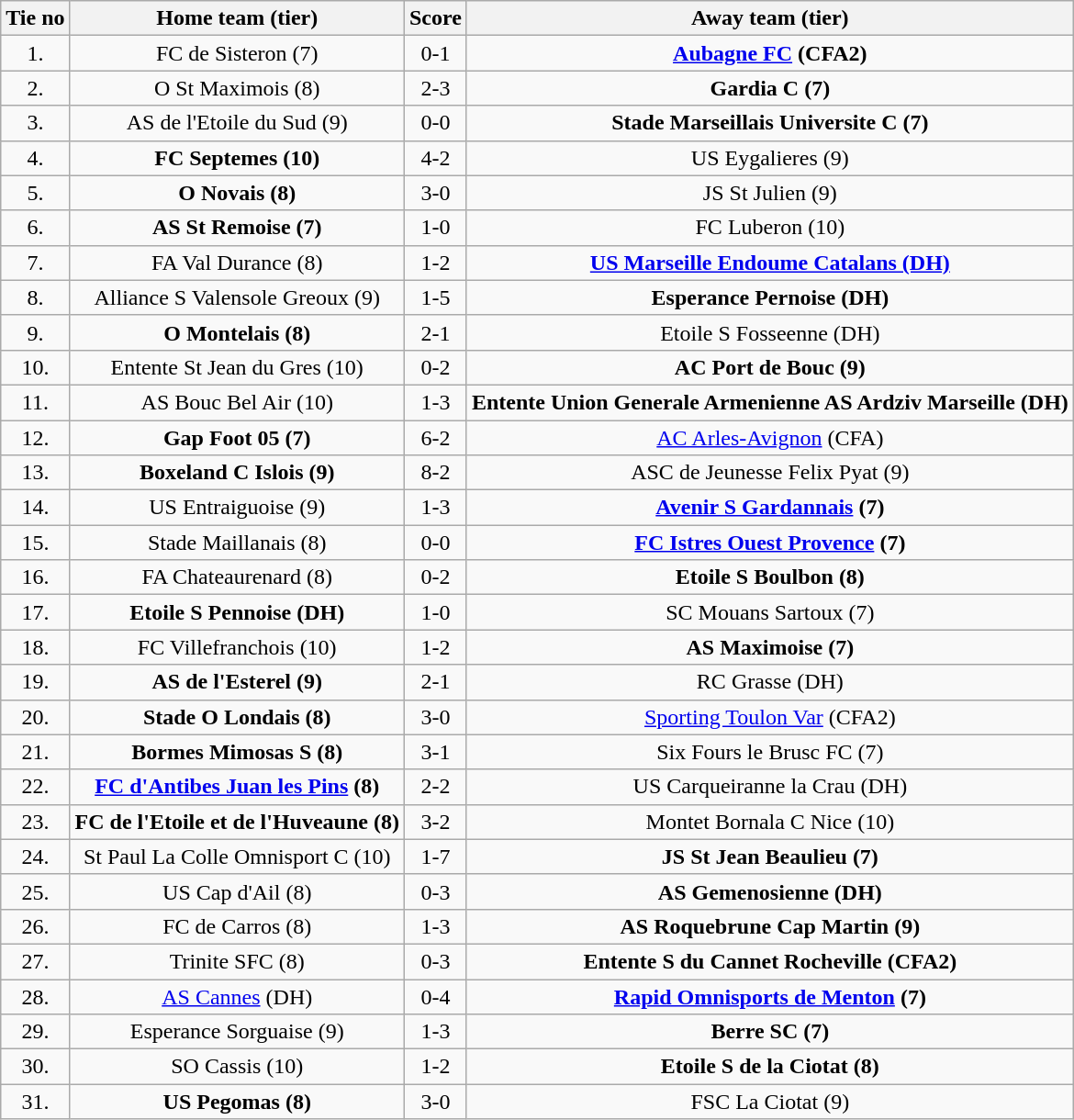<table class="wikitable" style="text-align: center">
<tr>
<th>Tie no</th>
<th>Home team (tier)</th>
<th>Score</th>
<th>Away team (tier)</th>
</tr>
<tr>
<td>1.</td>
<td>FC de Sisteron (7)</td>
<td>0-1</td>
<td><strong><a href='#'>Aubagne FC</a> (CFA2)</strong></td>
</tr>
<tr>
<td>2.</td>
<td>O St Maximois (8)</td>
<td>2-3</td>
<td><strong>Gardia C (7)</strong></td>
</tr>
<tr>
<td>3.</td>
<td>AS de l'Etoile du Sud (9)</td>
<td>0-0 </td>
<td><strong>Stade Marseillais Universite C (7)</strong></td>
</tr>
<tr>
<td>4.</td>
<td><strong>FC Septemes (10)</strong></td>
<td>4-2</td>
<td>US Eygalieres (9)</td>
</tr>
<tr>
<td>5.</td>
<td><strong>O Novais (8)</strong></td>
<td>3-0</td>
<td>JS St Julien (9)</td>
</tr>
<tr>
<td>6.</td>
<td><strong>AS St Remoise (7)</strong></td>
<td>1-0</td>
<td>FC Luberon (10)</td>
</tr>
<tr>
<td>7.</td>
<td>FA Val Durance (8)</td>
<td>1-2</td>
<td><strong><a href='#'>US Marseille Endoume Catalans (DH)</a></strong></td>
</tr>
<tr>
<td>8.</td>
<td>Alliance S Valensole Greoux (9)</td>
<td>1-5</td>
<td><strong>Esperance Pernoise (DH)</strong></td>
</tr>
<tr>
<td>9.</td>
<td><strong>O Montelais (8)</strong></td>
<td>2-1</td>
<td>Etoile S Fosseenne (DH)</td>
</tr>
<tr>
<td>10.</td>
<td>Entente St Jean du Gres (10)</td>
<td>0-2</td>
<td><strong>AC Port de Bouc (9)</strong></td>
</tr>
<tr>
<td>11.</td>
<td>AS Bouc Bel Air (10)</td>
<td>1-3</td>
<td><strong>Entente Union Generale Armenienne AS Ardziv Marseille (DH)</strong></td>
</tr>
<tr>
<td>12.</td>
<td><strong>Gap Foot 05 (7)</strong></td>
<td>6-2</td>
<td><a href='#'>AC Arles-Avignon</a> (CFA)</td>
</tr>
<tr>
<td>13.</td>
<td><strong>Boxeland C Islois (9)</strong></td>
<td>8-2</td>
<td>ASC de Jeunesse Felix Pyat (9)</td>
</tr>
<tr>
<td>14.</td>
<td>US Entraiguoise (9)</td>
<td>1-3</td>
<td><strong><a href='#'>Avenir S Gardannais</a> (7)</strong></td>
</tr>
<tr>
<td>15.</td>
<td>Stade Maillanais (8)</td>
<td>0-0 </td>
<td><strong><a href='#'>FC Istres Ouest Provence</a> (7)</strong></td>
</tr>
<tr>
<td>16.</td>
<td>FA Chateaurenard (8)</td>
<td>0-2</td>
<td><strong>Etoile S Boulbon (8)</strong></td>
</tr>
<tr>
<td>17.</td>
<td><strong>Etoile S Pennoise (DH)</strong></td>
<td>1-0</td>
<td>SC Mouans Sartoux (7)</td>
</tr>
<tr>
<td>18.</td>
<td>FC Villefranchois (10)</td>
<td>1-2</td>
<td><strong>AS Maximoise (7)</strong></td>
</tr>
<tr>
<td>19.</td>
<td><strong>AS de l'Esterel (9)</strong></td>
<td>2-1 </td>
<td>RC Grasse (DH)</td>
</tr>
<tr>
<td>20.</td>
<td><strong>Stade O Londais (8)</strong></td>
<td>3-0 </td>
<td><a href='#'>Sporting Toulon Var</a> (CFA2)</td>
</tr>
<tr>
<td>21.</td>
<td><strong>Bormes Mimosas S (8)</strong></td>
<td>3-1</td>
<td>Six Fours le Brusc FC (7)</td>
</tr>
<tr>
<td>22.</td>
<td><strong><a href='#'>FC d'Antibes Juan les Pins</a> (8)</strong></td>
<td>2-2 </td>
<td>US Carqueiranne la Crau (DH)</td>
</tr>
<tr>
<td>23.</td>
<td><strong>FC de l'Etoile et de l'Huveaune (8)</strong></td>
<td>3-2</td>
<td>Montet Bornala C Nice (10)</td>
</tr>
<tr>
<td>24.</td>
<td>St Paul La Colle Omnisport C (10)</td>
<td>1-7</td>
<td><strong>JS St Jean Beaulieu (7)</strong></td>
</tr>
<tr>
<td>25.</td>
<td>US Cap d'Ail (8)</td>
<td>0-3</td>
<td><strong>AS Gemenosienne (DH)</strong></td>
</tr>
<tr>
<td>26.</td>
<td>FC de Carros (8)</td>
<td>1-3</td>
<td><strong>AS Roquebrune Cap Martin (9)</strong></td>
</tr>
<tr>
<td>27.</td>
<td>Trinite SFC (8)</td>
<td>0-3</td>
<td><strong>Entente S du Cannet Rocheville (CFA2)</strong></td>
</tr>
<tr>
<td>28.</td>
<td><a href='#'>AS Cannes</a> (DH)</td>
<td>0-4</td>
<td><strong><a href='#'>Rapid Omnisports de Menton</a> (7)</strong></td>
</tr>
<tr>
<td>29.</td>
<td>Esperance Sorguaise (9)</td>
<td>1-3</td>
<td><strong>Berre SC (7)</strong></td>
</tr>
<tr>
<td>30.</td>
<td>SO Cassis (10)</td>
<td>1-2</td>
<td><strong>Etoile S de la Ciotat (8)</strong></td>
</tr>
<tr>
<td>31.</td>
<td><strong>US Pegomas (8)</strong></td>
<td>3-0</td>
<td>FSC La Ciotat (9)</td>
</tr>
</table>
